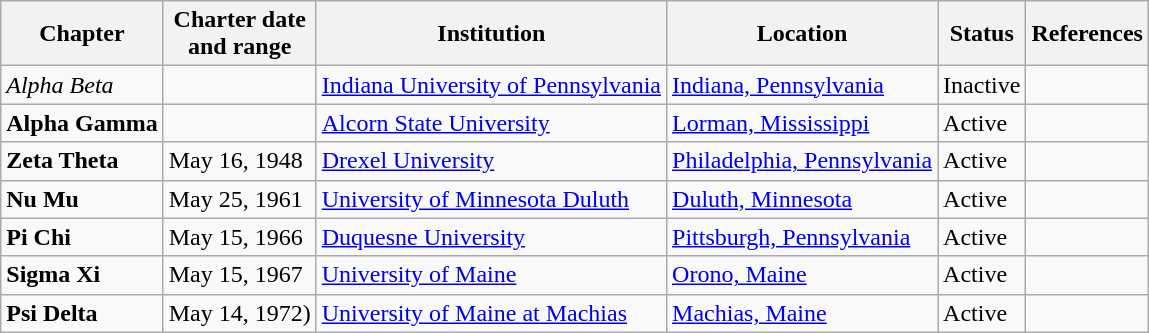<table class="wikitable sortable">
<tr>
<th>Chapter</th>
<th>Charter date<br>and range</th>
<th>Institution</th>
<th>Location</th>
<th>Status</th>
<th>References</th>
</tr>
<tr>
<td><em>Alpha Beta</em></td>
<td></td>
<td><a href='#'>Indiana University of Pennsylvania</a></td>
<td><a href='#'>Indiana, Pennsylvania</a></td>
<td>Inactive</td>
<td></td>
</tr>
<tr>
<td><strong>Alpha Gamma</strong></td>
<td></td>
<td><a href='#'>Alcorn State University</a></td>
<td><a href='#'>Lorman, Mississippi</a></td>
<td>Active</td>
<td></td>
</tr>
<tr>
<td><strong>Zeta Theta</strong></td>
<td>May 16, 1948</td>
<td><a href='#'>Drexel University</a></td>
<td><a href='#'>Philadelphia, Pennsylvania</a></td>
<td>Active</td>
<td></td>
</tr>
<tr>
<td><strong>Nu Mu</strong></td>
<td>May 25, 1961</td>
<td><a href='#'>University of Minnesota Duluth</a></td>
<td><a href='#'>Duluth, Minnesota</a></td>
<td>Active</td>
<td></td>
</tr>
<tr>
<td><strong>Pi Chi</strong></td>
<td>May 15, 1966</td>
<td><a href='#'>Duquesne University</a></td>
<td><a href='#'>Pittsburgh, Pennsylvania</a></td>
<td>Active</td>
<td></td>
</tr>
<tr>
<td><strong>Sigma Xi</strong></td>
<td>May 15, 1967</td>
<td><a href='#'>University of Maine</a></td>
<td><a href='#'>Orono, Maine</a></td>
<td>Active</td>
<td></td>
</tr>
<tr>
<td><strong>Psi Delta</strong></td>
<td>May 14, 1972)</td>
<td><a href='#'>University of Maine at Machias</a></td>
<td><a href='#'>Machias, Maine</a></td>
<td>Active</td>
<td></td>
</tr>
</table>
